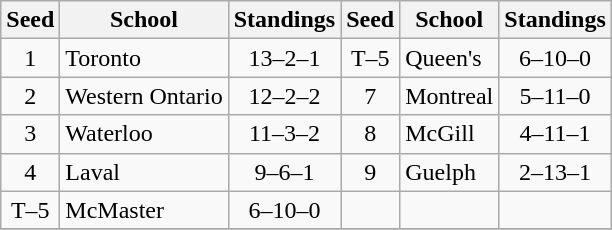<table class="wikitable">
<tr>
<th>Seed</th>
<th width:120px">School</th>
<th>Standings</th>
<th>Seed</th>
<th width:120px">School</th>
<th>Standings</th>
</tr>
<tr>
<td style="text-align:center">1</td>
<td>Toronto</td>
<td style="text-align:center">13–2–1</td>
<td style="text-align:center">T–5</td>
<td>Queen's</td>
<td style="text-align:center">6–10–0</td>
</tr>
<tr>
<td style="text-align:center">2</td>
<td>Western Ontario</td>
<td style="text-align:center">12–2–2</td>
<td style="text-align:center">7</td>
<td>Montreal</td>
<td style="text-align:center">5–11–0</td>
</tr>
<tr>
<td style="text-align:center">3</td>
<td>Waterloo</td>
<td style="text-align:center">11–3–2</td>
<td style="text-align:center">8</td>
<td>McGill</td>
<td style="text-align:center">4–11–1</td>
</tr>
<tr>
<td style="text-align:center">4</td>
<td>Laval</td>
<td style="text-align:center">9–6–1</td>
<td style="text-align:center">9</td>
<td>Guelph</td>
<td style="text-align:center">2–13–1</td>
</tr>
<tr>
<td style="text-align:center">T–5</td>
<td>McMaster</td>
<td style="text-align:center">6–10–0</td>
<td></td>
<td></td>
<td></td>
</tr>
<tr>
</tr>
</table>
